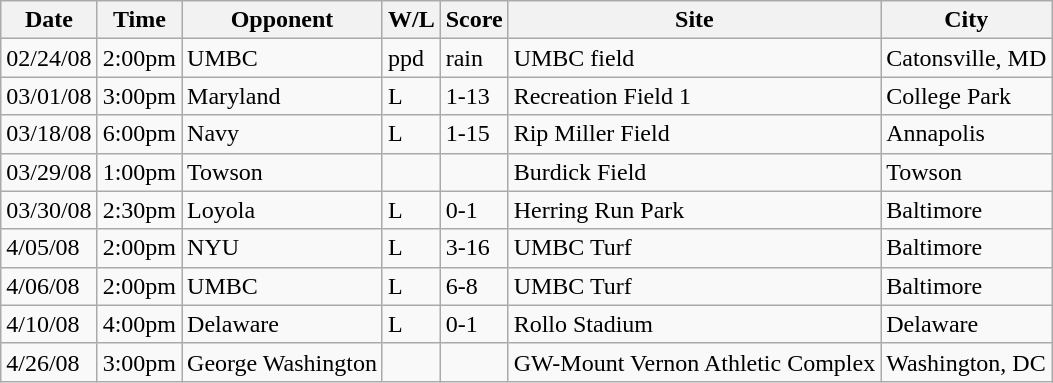<table class="wikitable">
<tr>
<th>Date</th>
<th>Time</th>
<th>Opponent</th>
<th>W/L</th>
<th>Score</th>
<th>Site</th>
<th>City</th>
</tr>
<tr>
<td>02/24/08</td>
<td>2:00pm</td>
<td>UMBC</td>
<td>ppd</td>
<td>rain</td>
<td>UMBC field</td>
<td>Catonsville, MD</td>
</tr>
<tr>
<td>03/01/08</td>
<td>3:00pm</td>
<td>Maryland</td>
<td>L</td>
<td>1-13</td>
<td>Recreation Field 1</td>
<td>College Park</td>
</tr>
<tr>
<td>03/18/08</td>
<td>6:00pm</td>
<td>Navy</td>
<td>L</td>
<td>1-15</td>
<td>Rip Miller Field</td>
<td>Annapolis</td>
</tr>
<tr>
<td>03/29/08</td>
<td>1:00pm</td>
<td>Towson</td>
<td></td>
<td></td>
<td>Burdick Field</td>
<td>Towson</td>
</tr>
<tr>
<td>03/30/08</td>
<td>2:30pm</td>
<td>Loyola</td>
<td>L</td>
<td>0-1</td>
<td>Herring Run Park</td>
<td>Baltimore</td>
</tr>
<tr>
<td>4/05/08</td>
<td>2:00pm</td>
<td>NYU</td>
<td>L</td>
<td>3-16</td>
<td>UMBC Turf</td>
<td>Baltimore</td>
</tr>
<tr>
<td>4/06/08</td>
<td>2:00pm</td>
<td>UMBC</td>
<td>L</td>
<td>6-8</td>
<td>UMBC Turf</td>
<td>Baltimore</td>
</tr>
<tr>
<td>4/10/08</td>
<td>4:00pm</td>
<td>Delaware</td>
<td>L</td>
<td>0-1</td>
<td>Rollo Stadium</td>
<td>Delaware</td>
</tr>
<tr>
<td>4/26/08</td>
<td>3:00pm</td>
<td>George Washington</td>
<td></td>
<td></td>
<td>GW-Mount Vernon Athletic Complex</td>
<td>Washington, DC</td>
</tr>
</table>
